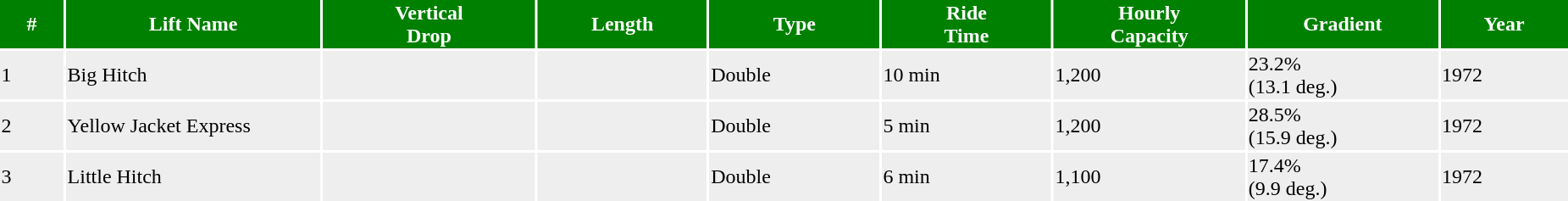<table ->
<tr>
<th width=03% style="background: green; color: white;">#</th>
<th width=12% style="background: green; color: white;">Lift Name</th>
<th width=10% style="background: green; color: white;">Vertical<br>Drop</th>
<th width=08% style="background: green; color: white;">Length</th>
<th width=08% style="background: green; color: white;">Type</th>
<th width=08% style="background: green; color: white;">Ride<br>Time</th>
<th width=09% style="background: green; color: white;">Hourly<br>Capacity</th>
<th width=09% style="background: green; color: white;">Gradient</th>
<th width=06% style="background: green; color: white;">Year</th>
</tr>
<tr style="background: #eeeeee; color: black;">
<td>1</td>
<td>Big Hitch</td>
<td></td>
<td></td>
<td>Double</td>
<td>10 min</td>
<td>1,200</td>
<td>23.2%<br>(13.1 deg.)</td>
<td>1972</td>
</tr>
<tr style="background: #eeeeee; color: black;">
<td>2</td>
<td>Yellow Jacket Express</td>
<td></td>
<td></td>
<td>Double</td>
<td>5 min</td>
<td>1,200</td>
<td>28.5%<br>(15.9 deg.)</td>
<td>1972</td>
</tr>
<tr style="background: #eeeeee; color: black;">
<td>3</td>
<td>Little Hitch</td>
<td></td>
<td></td>
<td>Double</td>
<td>6 min</td>
<td>1,100</td>
<td>17.4%<br>(9.9 deg.)</td>
<td>1972</td>
</tr>
</table>
